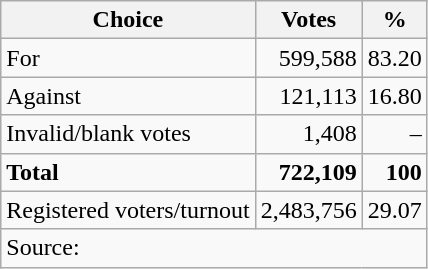<table class=wikitable style=text-align:right>
<tr>
<th>Choice</th>
<th>Votes</th>
<th>%</th>
</tr>
<tr>
<td align=left>For</td>
<td>599,588</td>
<td>83.20</td>
</tr>
<tr>
<td align=left>Against</td>
<td>121,113</td>
<td>16.80</td>
</tr>
<tr>
<td align=left>Invalid/blank votes</td>
<td>1,408</td>
<td>–</td>
</tr>
<tr>
<td align=left><strong>Total</strong></td>
<td><strong>722,109</strong></td>
<td><strong>100</strong></td>
</tr>
<tr>
<td align=left>Registered voters/turnout</td>
<td>2,483,756</td>
<td>29.07</td>
</tr>
<tr>
<td align=left colspan=3>Source:  </td>
</tr>
</table>
